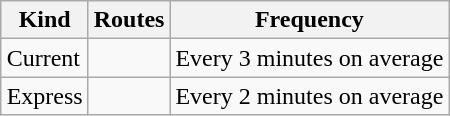<table class="wikitable" style="margin:1em auto;">
<tr>
<th>Kind</th>
<th>Routes</th>
<th>Frequency</th>
</tr>
<tr>
<td>Current</td>
<td></td>
<td>Every 3 minutes on average</td>
</tr>
<tr>
<td>Express</td>
<td> </td>
<td>Every 2 minutes on average</td>
</tr>
</table>
